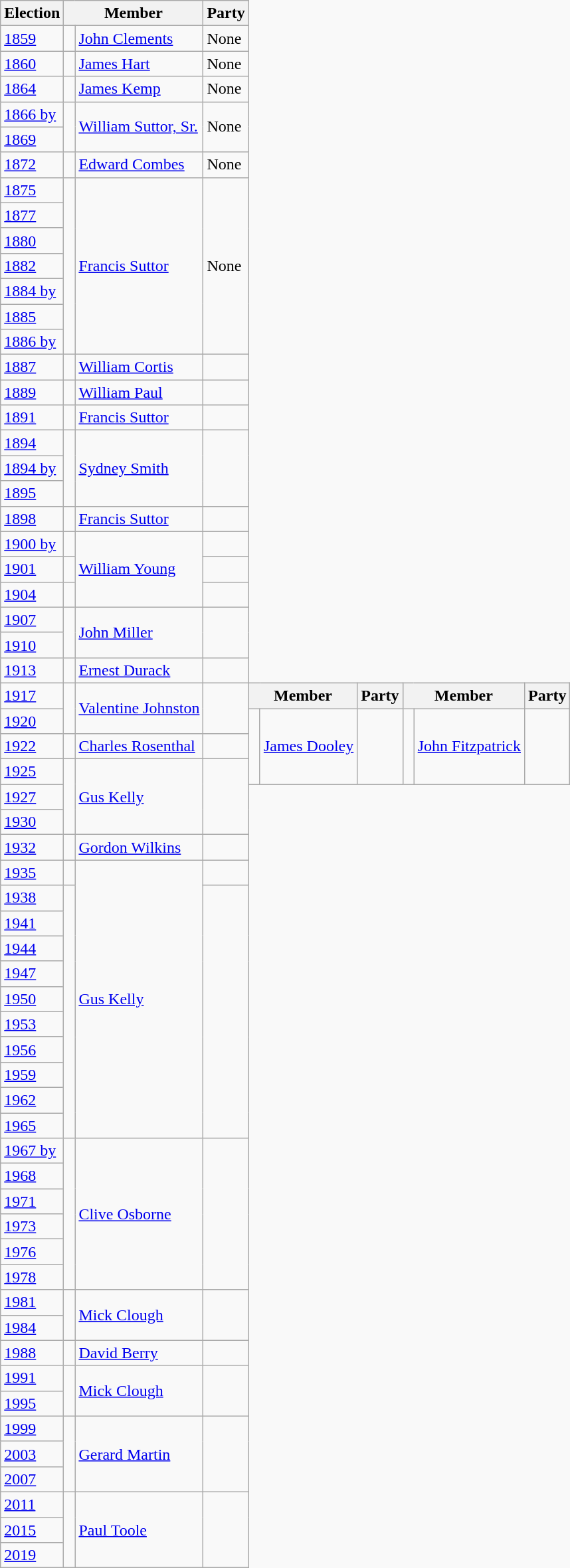<table class="wikitable" style='border-style: none none none none;'>
<tr>
<th>Election</th>
<th colspan=2>Member</th>
<th>Party</th>
</tr>
<tr style="background: #f9f9f9">
<td><a href='#'>1859</a></td>
<td> </td>
<td><a href='#'>John Clements</a></td>
<td>None</td>
</tr>
<tr style="background: #f9f9f9">
<td><a href='#'>1860</a></td>
<td> </td>
<td><a href='#'>James Hart</a></td>
<td>None</td>
</tr>
<tr style="background: #f9f9f9">
<td><a href='#'>1864</a></td>
<td> </td>
<td><a href='#'>James Kemp</a></td>
<td>None</td>
</tr>
<tr style="background: #f9f9f9">
<td><a href='#'>1866 by</a></td>
<td rowspan="2" > </td>
<td rowspan="2"><a href='#'>William Suttor, Sr.</a></td>
<td rowspan="2">None</td>
</tr>
<tr style="background: #f9f9f9">
<td><a href='#'>1869</a></td>
</tr>
<tr style="background: #f9f9f9">
<td><a href='#'>1872</a></td>
<td> </td>
<td><a href='#'>Edward Combes</a></td>
<td>None</td>
</tr>
<tr style="background: #f9f9f9">
<td><a href='#'>1875</a></td>
<td rowspan="7" > </td>
<td rowspan="7"><a href='#'>Francis Suttor</a></td>
<td rowspan="7">None</td>
</tr>
<tr style="background: #f9f9f9">
<td><a href='#'>1877</a></td>
</tr>
<tr style="background: #f9f9f9">
<td><a href='#'>1880</a></td>
</tr>
<tr style="background: #f9f9f9">
<td><a href='#'>1882</a></td>
</tr>
<tr style="background: #f9f9f9">
<td><a href='#'>1884 by</a></td>
</tr>
<tr style="background: #f9f9f9">
<td><a href='#'>1885</a></td>
</tr>
<tr style="background: #f9f9f9">
<td><a href='#'>1886 by</a></td>
</tr>
<tr style="background: #f9f9f9">
<td><a href='#'>1887</a></td>
<td> </td>
<td><a href='#'>William Cortis</a></td>
<td></td>
</tr>
<tr style="background: #f9f9f9">
<td><a href='#'>1889</a></td>
<td> </td>
<td><a href='#'>William Paul</a></td>
<td></td>
</tr>
<tr style="background: #f9f9f9">
<td><a href='#'>1891</a></td>
<td> </td>
<td><a href='#'>Francis Suttor</a></td>
<td></td>
</tr>
<tr style="background: #f9f9f9">
<td><a href='#'>1894</a></td>
<td rowspan="3" > </td>
<td rowspan="3"><a href='#'>Sydney Smith</a></td>
<td rowspan="3"></td>
</tr>
<tr style="background: #f9f9f9">
<td><a href='#'>1894 by</a></td>
</tr>
<tr style="background: #f9f9f9">
<td><a href='#'>1895</a></td>
</tr>
<tr style="background: #f9f9f9">
<td><a href='#'>1898</a></td>
<td> </td>
<td><a href='#'>Francis Suttor</a></td>
<td></td>
</tr>
<tr style="background: #f9f9f9">
<td><a href='#'>1900 by</a></td>
<td> </td>
<td rowspan=3><a href='#'>William Young</a></td>
<td></td>
</tr>
<tr style="background: #f9f9f9">
<td><a href='#'>1901</a></td>
<td> </td>
<td></td>
</tr>
<tr style="background: #f9f9f9">
<td><a href='#'>1904</a></td>
<td> </td>
<td></td>
</tr>
<tr style="background: #f9f9f9">
<td><a href='#'>1907</a></td>
<td rowspan="2" > </td>
<td rowspan="2"><a href='#'>John Miller</a></td>
<td rowspan="2"></td>
</tr>
<tr style="background: #f9f9f9">
<td><a href='#'>1910</a></td>
</tr>
<tr style="background: #f9f9f9">
<td><a href='#'>1913</a></td>
<td> </td>
<td><a href='#'>Ernest Durack</a></td>
<td></td>
</tr>
<tr style="background: #f9f9f9">
<td><a href='#'>1917</a></td>
<td rowspan="2" > </td>
<td rowspan="2"><a href='#'>Valentine Johnston</a></td>
<td rowspan="2"></td>
<th colspan="2">Member</th>
<th>Party</th>
<th colspan="2">Member</th>
<th>Party</th>
</tr>
<tr style="background: #f9f9f9">
<td><a href='#'>1920</a></td>
<td rowspan=3 > </td>
<td rowspan=3><a href='#'>James Dooley</a></td>
<td rowspan=3></td>
<td rowspan=3 > </td>
<td rowspan=3><a href='#'>John Fitzpatrick</a></td>
<td rowspan=3></td>
</tr>
<tr style="background: #f9f9f9">
<td><a href='#'>1922</a></td>
<td> </td>
<td><a href='#'>Charles Rosenthal</a></td>
<td></td>
</tr>
<tr style="background: #f9f9f9">
<td><a href='#'>1925</a></td>
<td rowspan="3" > </td>
<td rowspan="3"><a href='#'>Gus Kelly</a></td>
<td rowspan="3"></td>
</tr>
<tr style="background: #f9f9f9">
<td><a href='#'>1927</a></td>
</tr>
<tr style="background: #f9f9f9">
<td><a href='#'>1930</a></td>
</tr>
<tr style="background: #f9f9f9">
<td><a href='#'>1932</a></td>
<td> </td>
<td><a href='#'>Gordon Wilkins</a></td>
<td></td>
</tr>
<tr style="background: #f9f9f9">
<td><a href='#'>1935</a></td>
<td> </td>
<td rowspan="11"><a href='#'>Gus Kelly</a></td>
<td></td>
</tr>
<tr style="background: #f9f9f9">
<td><a href='#'>1938</a></td>
<td rowspan="10" > </td>
<td rowspan="10"></td>
</tr>
<tr style="background: #f9f9f9">
<td><a href='#'>1941</a></td>
</tr>
<tr style="background: #f9f9f9">
<td><a href='#'>1944</a></td>
</tr>
<tr style="background: #f9f9f9">
<td><a href='#'>1947</a></td>
</tr>
<tr style="background: #f9f9f9">
<td><a href='#'>1950</a></td>
</tr>
<tr style="background: #f9f9f9">
<td><a href='#'>1953</a></td>
</tr>
<tr style="background: #f9f9f9">
<td><a href='#'>1956</a></td>
</tr>
<tr style="background: #f9f9f9">
<td><a href='#'>1959</a></td>
</tr>
<tr style="background: #f9f9f9">
<td><a href='#'>1962</a></td>
</tr>
<tr style="background: #f9f9f9">
<td><a href='#'>1965</a></td>
</tr>
<tr style="background: #f9f9f9">
<td><a href='#'>1967 by</a></td>
<td rowspan="6" > </td>
<td rowspan="6"><a href='#'>Clive Osborne</a></td>
<td rowspan="6"></td>
</tr>
<tr style="background: #f9f9f9">
<td><a href='#'>1968</a></td>
</tr>
<tr style="background: #f9f9f9">
<td><a href='#'>1971</a></td>
</tr>
<tr style="background: #f9f9f9">
<td><a href='#'>1973</a></td>
</tr>
<tr style="background: #f9f9f9">
<td><a href='#'>1976</a></td>
</tr>
<tr style="background: #f9f9f9">
<td><a href='#'>1978</a></td>
</tr>
<tr style="background: #f9f9f9">
<td><a href='#'>1981</a></td>
<td rowspan="2" > </td>
<td rowspan="2"><a href='#'>Mick Clough</a></td>
<td rowspan="2"></td>
</tr>
<tr style="background: #f9f9f9">
<td><a href='#'>1984</a></td>
</tr>
<tr style="background: #f9f9f9">
<td><a href='#'>1988</a></td>
<td> </td>
<td><a href='#'>David Berry</a></td>
<td></td>
</tr>
<tr style="background: #f9f9f9">
<td><a href='#'>1991</a></td>
<td rowspan="2" > </td>
<td rowspan="2"><a href='#'>Mick Clough</a></td>
<td rowspan="2"></td>
</tr>
<tr style="background: #f9f9f9">
<td><a href='#'>1995</a></td>
</tr>
<tr style="background: #f9f9f9">
<td><a href='#'>1999</a></td>
<td rowspan="3" > </td>
<td rowspan="3"><a href='#'>Gerard Martin</a></td>
<td rowspan="3"></td>
</tr>
<tr style="background: #f9f9f9">
<td><a href='#'>2003</a></td>
</tr>
<tr style="background: #f9f9f9">
<td><a href='#'>2007</a></td>
</tr>
<tr style="background: #f9f9f9">
<td><a href='#'>2011</a></td>
<td rowspan="3" > </td>
<td rowspan="3"><a href='#'>Paul Toole</a></td>
<td rowspan="3"></td>
</tr>
<tr style="background: #f9f9f9">
<td><a href='#'>2015</a></td>
</tr>
<tr style="background: #f9f9f9">
<td><a href='#'>2019</a></td>
</tr>
</table>
